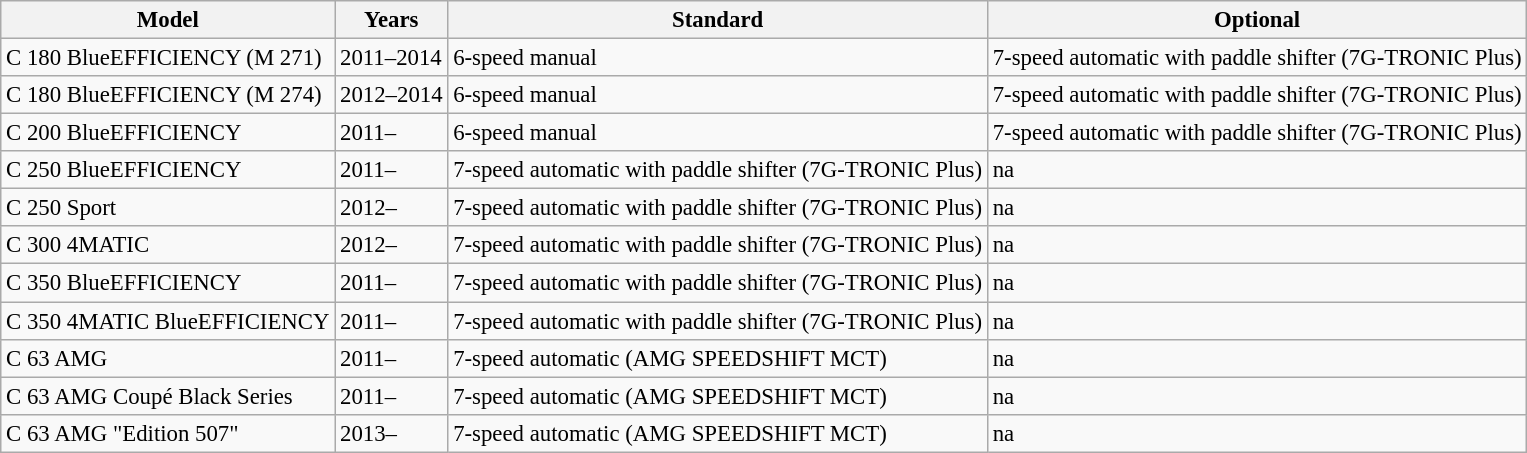<table class="wikitable collapsible collapsed" style="font-size:95%;">
<tr>
<th>Model</th>
<th>Years</th>
<th>Standard</th>
<th>Optional</th>
</tr>
<tr>
<td>C 180 BlueEFFICIENCY (M 271)</td>
<td>2011–2014</td>
<td>6-speed manual</td>
<td>7-speed automatic with paddle shifter (7G-TRONIC Plus)</td>
</tr>
<tr>
<td>C 180 BlueEFFICIENCY (M 274)</td>
<td>2012–2014</td>
<td>6-speed manual</td>
<td>7-speed automatic with paddle shifter (7G-TRONIC Plus)</td>
</tr>
<tr>
<td>C 200 BlueEFFICIENCY</td>
<td>2011–</td>
<td>6-speed manual</td>
<td>7-speed automatic with paddle shifter (7G-TRONIC Plus)</td>
</tr>
<tr>
<td>C 250 BlueEFFICIENCY</td>
<td>2011–</td>
<td>7-speed automatic with paddle shifter (7G-TRONIC Plus)</td>
<td>na</td>
</tr>
<tr>
<td>C 250 Sport</td>
<td>2012–</td>
<td>7-speed automatic with paddle shifter (7G-TRONIC Plus)</td>
<td>na</td>
</tr>
<tr>
<td>C 300 4MATIC</td>
<td>2012–</td>
<td>7-speed automatic with paddle shifter (7G-TRONIC Plus)</td>
<td>na</td>
</tr>
<tr>
<td>C 350 BlueEFFICIENCY</td>
<td>2011–</td>
<td>7-speed automatic with paddle shifter (7G-TRONIC Plus)</td>
<td>na</td>
</tr>
<tr>
<td>C 350 4MATIC BlueEFFICIENCY</td>
<td>2011–</td>
<td>7-speed automatic with paddle shifter (7G-TRONIC Plus)</td>
<td>na</td>
</tr>
<tr>
<td>C 63 AMG</td>
<td>2011–</td>
<td>7-speed automatic (AMG SPEEDSHIFT MCT)</td>
<td>na</td>
</tr>
<tr>
<td>C 63 AMG Coupé Black Series</td>
<td>2011–</td>
<td>7-speed automatic (AMG SPEEDSHIFT MCT)</td>
<td>na</td>
</tr>
<tr>
<td>C 63 AMG "Edition 507"</td>
<td>2013–</td>
<td>7-speed automatic (AMG SPEEDSHIFT MCT)</td>
<td>na</td>
</tr>
</table>
